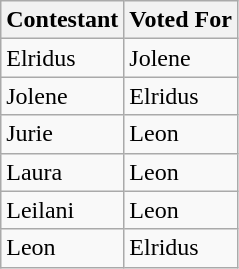<table class="wikitable">
<tr>
<th>Contestant</th>
<th>Voted For</th>
</tr>
<tr>
<td>Elridus</td>
<td>Jolene</td>
</tr>
<tr>
<td>Jolene</td>
<td>Elridus</td>
</tr>
<tr>
<td>Jurie</td>
<td>Leon</td>
</tr>
<tr>
<td>Laura</td>
<td>Leon</td>
</tr>
<tr>
<td>Leilani</td>
<td>Leon</td>
</tr>
<tr>
<td>Leon</td>
<td>Elridus</td>
</tr>
</table>
